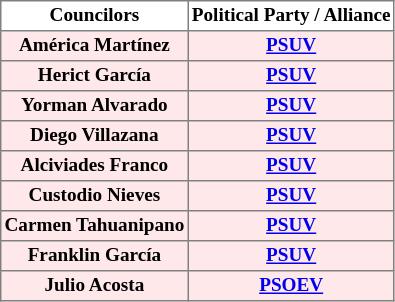<table border=1 cellspacing=0 cellpadding=2 style="border-collapse:collapse; text-align:center; font-size:80%; line-height:normal">
<tr>
<th>Councilors</th>
<th>Political Party / Alliance</th>
</tr>
<tr bgcolor=#FFE8E9>
<td><strong>América Martínez</strong></td>
<td><strong><a href='#'>PSUV</a></strong></td>
</tr>
<tr bgcolor=#FFE8E9>
<td><strong>Herict García</strong></td>
<td><strong><a href='#'>PSUV</a></strong></td>
</tr>
<tr bgcolor=#FFE8E9>
<td><strong>Yorman Alvarado</strong></td>
<td><strong><a href='#'>PSUV</a></strong></td>
</tr>
<tr bgcolor=#FFE8E9>
<td><strong>Diego Villazana</strong></td>
<td><strong><a href='#'>PSUV</a></strong></td>
</tr>
<tr bgcolor=#FFE8E9>
<td><strong>Alciviades Franco</strong></td>
<td><strong><a href='#'>PSUV</a></strong></td>
</tr>
<tr bgcolor=#FFE8E9>
<td><strong>Custodio Nieves</strong></td>
<td><strong><a href='#'>PSUV</a></strong></td>
</tr>
<tr bgcolor=#FFE8E9>
<td><strong>Carmen Tahuanipano</strong></td>
<td><strong><a href='#'>PSUV</a></strong></td>
</tr>
<tr bgcolor=#FFE8E9>
<td><strong>Franklin García</strong></td>
<td><strong><a href='#'>PSUV</a></strong></td>
</tr>
<tr bgcolor=#FFE8E9>
<td><strong>Julio Acosta</strong></td>
<td><strong><a href='#'>PSOEV</a></strong></td>
</tr>
</table>
